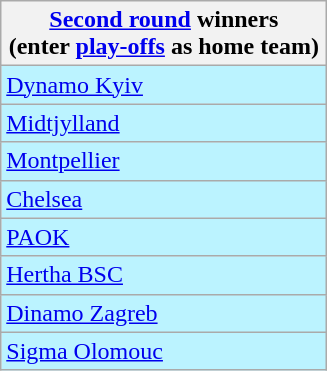<table class="wikitable">
<tr>
<th width=210><a href='#'>Second round</a> winners<br>(enter <a href='#'>play-offs</a> as home team)</th>
</tr>
<tr>
<td bgcolor=#BBF3FF> <a href='#'>Dynamo Kyiv</a></td>
</tr>
<tr>
<td bgcolor=#BBF3FF> <a href='#'>Midtjylland</a></td>
</tr>
<tr>
<td bgcolor=#BBF3FF> <a href='#'>Montpellier</a></td>
</tr>
<tr>
<td bgcolor=#BBF3FF> <a href='#'>Chelsea</a></td>
</tr>
<tr>
<td bgcolor=#BBF3FF> <a href='#'>PAOK</a></td>
</tr>
<tr>
<td bgcolor=#BBF3FF> <a href='#'>Hertha BSC</a></td>
</tr>
<tr>
<td bgcolor=#BBF3FF> <a href='#'>Dinamo Zagreb</a></td>
</tr>
<tr>
<td bgcolor=#BBF3FF> <a href='#'>Sigma Olomouc</a></td>
</tr>
</table>
